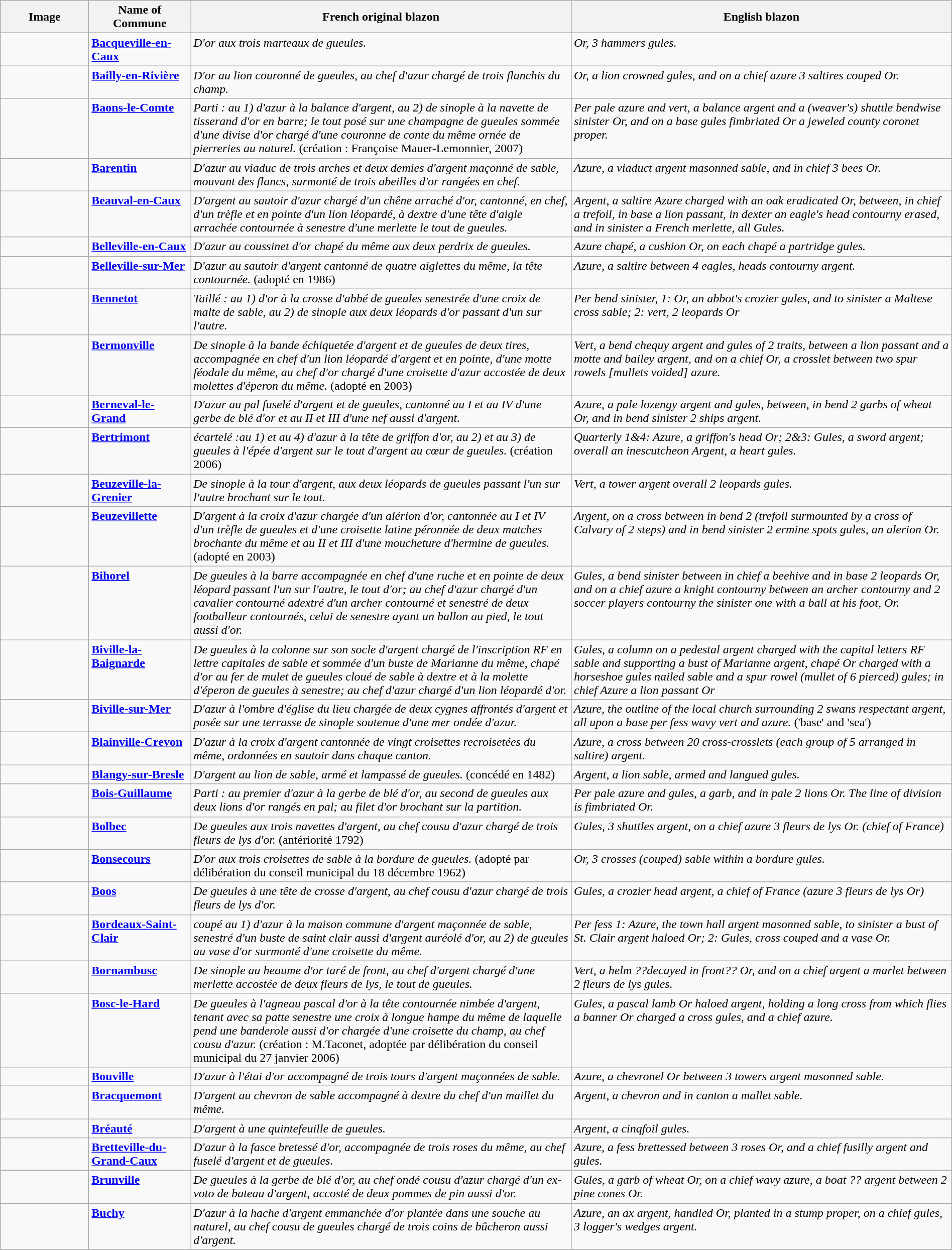<table class="wikitable" width="100%">
<tr>
<th width="110">Image</th>
<th>Name of Commune</th>
<th width="40%">French original blazon</th>
<th width="40%">English blazon</th>
</tr>
<tr valign=top>
<td align=center></td>
<td><strong><a href='#'>Bacqueville-en-Caux</a></strong></td>
<td><em>D'or aux trois marteaux de gueules.</em></td>
<td><em>Or, 3 hammers gules.</em></td>
</tr>
<tr valign=top>
<td align=center></td>
<td><strong><a href='#'>Bailly-en-Rivière</a></strong></td>
<td><em>D'or au lion couronné de gueules, au chef d'azur chargé de trois flanchis du champ.</em> </td>
<td><em>Or, a lion crowned gules, and on a chief azure 3 saltires couped Or.</em></td>
</tr>
<tr valign=top>
<td align=center></td>
<td><strong><a href='#'>Baons-le-Comte</a></strong></td>
<td><em>Parti : au 1) d'azur à la balance d'argent, au 2) de sinople à la navette de tisserand d'or en barre; le tout posé sur une champagne de gueules sommée d'une divise d'or chargé d'une couronne de conte du même ornée de pierreries au naturel.</em> (création : Françoise Mauer-Lemonnier, 2007)</td>
<td><em>Per pale azure and vert, a balance argent and a (weaver's) shuttle bendwise sinister Or, and on a base gules fimbriated Or a jeweled county coronet proper.</em></td>
</tr>
<tr valign=top>
<td align=center></td>
<td><strong><a href='#'>Barentin</a></strong></td>
<td><em>D'azur au viaduc de trois arches et deux demies d'argent maçonné de sable, mouvant des flancs, surmonté de trois abeilles d'or rangées en chef.</em> </td>
<td><em>Azure, a viaduct argent masonned sable, and in chief 3 bees Or.</em></td>
</tr>
<tr valign=top>
<td align=center></td>
<td><strong><a href='#'>Beauval-en-Caux</a></strong></td>
<td><em>D'argent au sautoir d'azur chargé d'un chêne arraché d'or, cantonné, en chef, d'un trèfle et en pointe d'un lion léopardé, à dextre d'une tête d'aigle arrachée contournée à senestre d'une merlette le tout de gueules.</em></td>
<td><em>Argent, a saltire Azure charged with an oak eradicated Or, between, in chief a trefoil, in base a lion passant, in dexter an eagle's head contourny erased, and in sinister a French merlette, all Gules.</em></td>
</tr>
<tr valign=top>
<td align=center></td>
<td><strong><a href='#'>Belleville-en-Caux</a></strong></td>
<td><em>D'azur au coussinet d'or chapé du même aux deux perdrix de gueules.</em></td>
<td><em>Azure chapé, a cushion Or, on each chapé a partridge gules.</em></td>
</tr>
<tr valign=top>
<td align=center></td>
<td><strong><a href='#'>Belleville-sur-Mer</a></strong></td>
<td><em>D'azur au sautoir d'argent cantonné de quatre aiglettes du même, la tête contournée.</em>  (adopté en 1986)</td>
<td><em>Azure, a saltire between 4 eagles, heads contourny argent.</em></td>
</tr>
<tr valign=top>
<td align=center></td>
<td><strong><a href='#'>Bennetot</a></strong></td>
<td><em>Taillé : au 1) d'or à la crosse d'abbé de gueules senestrée d'une croix de malte de sable, au 2) de sinople aux deux léopards d'or passant d'un sur l'autre.</em> </td>
<td><em>Per bend sinister, 1: Or, an abbot's crozier gules, and to sinister a Maltese cross sable; 2: vert, 2 leopards Or</em></td>
</tr>
<tr valign=top>
<td align=center></td>
<td><strong><a href='#'>Bermonville</a></strong></td>
<td><em>De sinople à la bande échiquetée d'argent et de gueules de deux tires, accompagnée en chef d'un lion léopardé d'argent et en pointe, d'une motte féodale du même, au chef d'or chargé d'une croisette d'azur accostée de deux molettes d'éperon du même.</em>  (adopté en 2003)</td>
<td><em>Vert, a bend chequy argent and gules of 2 traits, between a lion passant and a motte and bailey argent, and on a chief Or, a crosslet between two spur rowels [mullets voided] azure.</em></td>
</tr>
<tr valign=top>
<td align=center></td>
<td><strong><a href='#'>Berneval-le-Grand</a></strong></td>
<td><em>D'azur au pal fuselé d'argent et de gueules, cantonné au I et au IV d'une gerbe de blé d'or et au II et III d'une nef aussi d'argent.</em> </td>
<td><em>Azure, a pale lozengy argent and gules, between, in bend 2 garbs of wheat Or, and in bend sinister 2 ships argent.</em></td>
</tr>
<tr valign=top>
<td align=center></td>
<td><strong><a href='#'>Bertrimont</a></strong></td>
<td><em>écartelé :au 1) et au 4) d'azur à la tête de griffon d'or, au 2) et au 3) de gueules à l'épée d'argent sur le tout d'argent au cœur de gueules.</em>  (création 2006)</td>
<td><em>Quarterly 1&4: Azure, a griffon's head Or; 2&3: Gules, a sword argent; overall an inescutcheon Argent, a heart gules.</em></td>
</tr>
<tr valign=top>
<td align=center></td>
<td><strong><a href='#'>Beuzeville-la-Grenier</a></strong></td>
<td><em>De sinople à la tour d'argent, aux deux léopards de gueules passant l'un sur l'autre brochant sur le tout.</em> </td>
<td><em>Vert, a tower argent overall 2 leopards gules.</em></td>
</tr>
<tr valign=top>
<td align=center></td>
<td><strong><a href='#'>Beuzevillette</a></strong></td>
<td><em>D'argent à la croix d'azur chargée d'un alérion d'or, cantonnée au I et IV d'un trèfle de gueules et d'une croisette latine péronnée de deux matches brochante du même et au II et III d'une moucheture d'hermine de gueules.</em>  (adopté en 2003)</td>
<td><em>Argent, on a cross between in bend 2 (trefoil surmounted by a cross of Calvary of 2 steps) and in bend sinister 2 ermine spots gules, an alerion Or.</em></td>
</tr>
<tr valign=top>
<td align=center></td>
<td><strong><a href='#'>Bihorel</a></strong></td>
<td><em>De gueules à la barre accompagnée en chef d'une ruche et en pointe de deux léopard passant l'un sur l'autre, le tout d'or; au chef d'azur chargé d'un cavalier contourné adextré d'un archer contourné et senestré de deux footballeur contournés, celui de senestre ayant un ballon au pied, le tout aussi d'or.</em> </td>
<td><em>Gules, a bend sinister between in chief a beehive and in base 2 leopards Or, and on a chief azure a knight contourny between an archer contourny and 2 soccer players contourny the sinister one with a ball at his foot, Or.</em></td>
</tr>
<tr valign=top>
<td align=center></td>
<td><strong><a href='#'>Biville-la-Baignarde</a></strong></td>
<td><em>De gueules à la colonne sur son socle d'argent chargé de l'inscription RF en lettre capitales de sable et sommée d'un buste de Marianne du même, chapé d'or au fer de mulet de gueules cloué de sable à dextre et à la molette d'éperon de gueules à senestre; au chef d'azur chargé d'un lion léopardé d'or.</em> </td>
<td><em>Gules, a column on a pedestal argent charged with the capital letters RF sable and supporting a bust of Marianne argent, chapé Or charged with a horseshoe gules nailed sable and a spur rowel (mullet of 6 pierced) gules; in chief Azure a lion passant Or</em></td>
</tr>
<tr valign=top>
<td align=center></td>
<td><strong><a href='#'>Biville-sur-Mer</a></strong></td>
<td><em>D'azur à l'ombre d'église du lieu chargée de deux cygnes affrontés d'argent et posée sur une terrasse de sinople soutenue d'une mer ondée d'azur.</em> </td>
<td><em>Azure, the outline of the local church surrounding 2 swans respectant argent, all upon a base per fess wavy vert and azure.</em>  ('base' and 'sea')</td>
</tr>
<tr valign=top>
<td align=center></td>
<td><strong><a href='#'>Blainville-Crevon</a></strong></td>
<td><em>D'azur à la croix d'argent cantonnée de vingt croisettes recroisetées du même, ordonnées en sautoir dans chaque canton.</em> </td>
<td><em>Azure, a cross between 20 cross-crosslets (each group of 5 arranged in saltire) argent.</em></td>
</tr>
<tr valign=top>
<td align=center></td>
<td><strong><a href='#'>Blangy-sur-Bresle</a></strong></td>
<td><em>D'argent au lion de sable, armé et lampassé de gueules.</em>  (concédé en 1482)</td>
<td><em>Argent, a lion sable, armed and langued gules.</em></td>
</tr>
<tr valign=top>
<td align=center></td>
<td><strong><a href='#'>Bois-Guillaume</a></strong></td>
<td><em>Parti : au premier d'azur à la gerbe de blé d'or, au second de gueules aux deux lions d'or rangés en pal; au filet d'or brochant sur la partition.</em> </td>
<td><em>Per pale azure and gules, a garb, and in pale 2 lions Or.  The line of division is fimbriated Or.</em></td>
</tr>
<tr valign=top>
<td align=center></td>
<td><strong><a href='#'>Bolbec</a></strong></td>
<td><em>De gueules aux trois navettes d'argent, au chef cousu d'azur chargé de trois fleurs de lys d'or.</em>  (antériorité 1792)</td>
<td><em>Gules, 3 shuttles argent, on a chief azure 3 fleurs de lys Or. (chief of France)</em></td>
</tr>
<tr valign=top>
<td align=center></td>
<td><strong><a href='#'>Bonsecours</a></strong></td>
<td><em>D'or aux trois croisettes de sable à la bordure de gueules.</em>  (adopté par délibération du conseil municipal du 18 décembre 1962)</td>
<td><em>Or, 3 crosses (couped) sable within a bordure gules.</em></td>
</tr>
<tr valign=top>
<td align=center></td>
<td><strong><a href='#'>Boos</a></strong></td>
<td><em>De gueules à une tête de crosse d'argent, au chef cousu d'azur chargé de trois fleurs de lys d'or.</em> </td>
<td><em>Gules, a crozier head argent, a chief of France (azure 3 fleurs de lys Or)</em></td>
</tr>
<tr valign=top>
<td align=center></td>
<td><strong><a href='#'>Bordeaux-Saint-Clair</a></strong></td>
<td><em>coupé au 1) d'azur à la maison commune d'argent maçonnée de sable, senestré d'un buste de saint clair aussi d'argent auréolé d'or, au 2) de gueules au vase d'or surmonté d'une croisette du même.</em> </td>
<td><em>Per fess 1: Azure, the town hall argent masonned sable, to sinister a bust of St. Clair argent haloed Or; 2: Gules, cross couped and a vase Or.</em></td>
</tr>
<tr valign=top>
<td align=center></td>
<td><strong><a href='#'>Bornambusc</a></strong></td>
<td><em>De sinople au heaume d'or taré de front, au chef d'argent chargé d'une merlette accostée de deux fleurs de lys, le tout de gueules.</em> </td>
<td><em>Vert, a helm ??decayed in front?? Or, and on a chief argent a marlet between 2 fleurs de lys gules.</em></td>
</tr>
<tr valign=top>
<td align=center></td>
<td><strong><a href='#'>Bosc-le-Hard</a></strong></td>
<td><em>De gueules à l'agneau pascal d'or à la tête contournée nimbée d'argent, tenant avec sa patte senestre une croix à longue hampe du même de laquelle pend une banderole aussi d'or chargée d'une croisette du champ, au chef cousu d'azur.</em>  (création : M.Taconet, adoptée par délibération du conseil municipal du 27 janvier 2006)</td>
<td><em>Gules, a pascal lamb Or haloed argent, holding a long cross from which flies a banner Or charged a cross gules, and a chief azure.</em></td>
</tr>
<tr valign=top>
<td align=center></td>
<td><strong><a href='#'>Bouville</a></strong></td>
<td><em>D'azur à l'étai d'or accompagné de trois tours d'argent maçonnées de sable.</em> </td>
<td><em>Azure, a chevronel Or between 3 towers argent masonned sable.</em></td>
</tr>
<tr valign=top>
<td align=center></td>
<td><strong><a href='#'>Bracquemont</a></strong></td>
<td><em>D'argent au chevron de sable accompagné à dextre du chef d'un maillet du même.</em> </td>
<td><em>Argent, a chevron and in canton a mallet sable.</em></td>
</tr>
<tr valign=top>
<td align=center></td>
<td><strong><a href='#'>Bréauté</a></strong></td>
<td><em>D'argent à une quintefeuille de gueules.</em> </td>
<td><em>Argent, a cinqfoil gules.</em></td>
</tr>
<tr valign=top>
<td align=center></td>
<td><strong><a href='#'>Bretteville-du-Grand-Caux</a></strong></td>
<td><em>D'azur à la fasce bretessé d'or, accompagnée de trois roses du même, au chef fuselé d'argent et de gueules.</em> </td>
<td><em>Azure, a fess brettessed between 3 roses Or, and a chief fusilly argent and gules.</em></td>
</tr>
<tr valign=top>
<td align=center></td>
<td><strong><a href='#'>Brunville</a></strong></td>
<td><em>De gueules à la gerbe de blé d'or, au chef ondé cousu d'azur chargé d'un ex-voto de bateau d'argent, accosté de deux pommes de pin aussi d'or.</em> </td>
<td><em>Gules, a garb of wheat Or, on a chief wavy azure, a boat ?? argent between 2 pine cones Or.</em></td>
</tr>
<tr valign=top>
<td align=center></td>
<td><strong><a href='#'>Buchy</a></strong></td>
<td><em>D'azur à la hache d'argent emmanchée d'or plantée dans une souche au naturel, au chef cousu de gueules chargé de trois coins de bûcheron aussi d'argent.</em> </td>
<td><em>Azure, an ax argent, handled Or, planted in a stump proper, on a chief gules, 3 logger's wedges argent.</em></td>
</tr>
</table>
